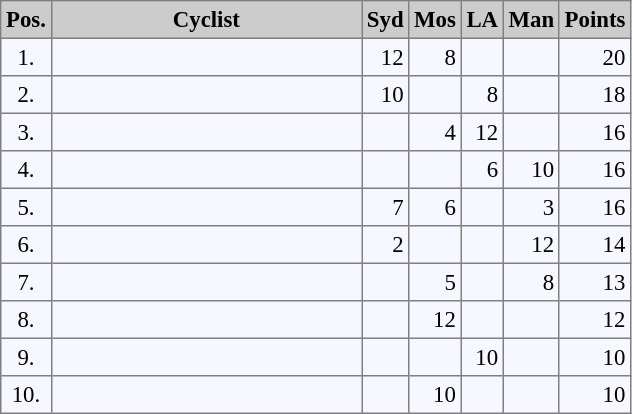<table bgcolor="#f7f8ff" cellpadding="3" cellspacing="0" border="1" style="font-size: 95%; border: gray solid 1px; border-collapse: collapse;">
<tr bgcolor="#CCCCCC">
<td align="center" width="10"><strong>Pos.</strong></td>
<td align="center" width="200"><strong>Cyclist</strong></td>
<td align="center" width="20"><strong>Syd</strong></td>
<td align="center" width="20"><strong>Mos</strong></td>
<td align="center" width="20"><strong>LA</strong></td>
<td align="center" width="20"><strong>Man</strong></td>
<td align="center" width="20"><strong>Points</strong></td>
</tr>
<tr align="left">
<td align="center">1.</td>
<td></td>
<td align="right">12</td>
<td align="right">8</td>
<td align="right"></td>
<td align="right"></td>
<td align="right">20</td>
</tr>
<tr align="left">
<td align="center">2.</td>
<td></td>
<td align="right">10</td>
<td align="right"></td>
<td align="right">8</td>
<td align="right"></td>
<td align="right">18</td>
</tr>
<tr align="left">
<td align="center">3.</td>
<td></td>
<td align="right"></td>
<td align="right">4</td>
<td align="right">12</td>
<td align="right"></td>
<td align="right">16</td>
</tr>
<tr align="left">
<td align="center">4.</td>
<td></td>
<td align="right"></td>
<td align="right"></td>
<td align="right">6</td>
<td align="right">10</td>
<td align="right">16</td>
</tr>
<tr align="left">
<td align="center">5.</td>
<td></td>
<td align="right">7</td>
<td align="right">6</td>
<td align="right"></td>
<td align="right">3</td>
<td align="right">16</td>
</tr>
<tr align="left">
<td align="center">6.</td>
<td></td>
<td align="right">2</td>
<td align="right"></td>
<td align="right"></td>
<td align="right">12</td>
<td align="right">14</td>
</tr>
<tr align="left">
<td align="center">7.</td>
<td></td>
<td align="right"></td>
<td align="right">5</td>
<td align="right"></td>
<td align="right">8</td>
<td align="right">13</td>
</tr>
<tr align="left">
<td align="center">8.</td>
<td></td>
<td align="right"></td>
<td align="right">12</td>
<td align="right"></td>
<td align="right"></td>
<td align="right">12</td>
</tr>
<tr align="left">
<td align="center">9.</td>
<td></td>
<td align="right"></td>
<td align="right"></td>
<td align="right">10</td>
<td align="right"></td>
<td align="right">10</td>
</tr>
<tr align="left">
<td align="center">10.</td>
<td></td>
<td align="right"></td>
<td align="right">10</td>
<td align="right"></td>
<td align="right"></td>
<td align="right">10</td>
</tr>
</table>
